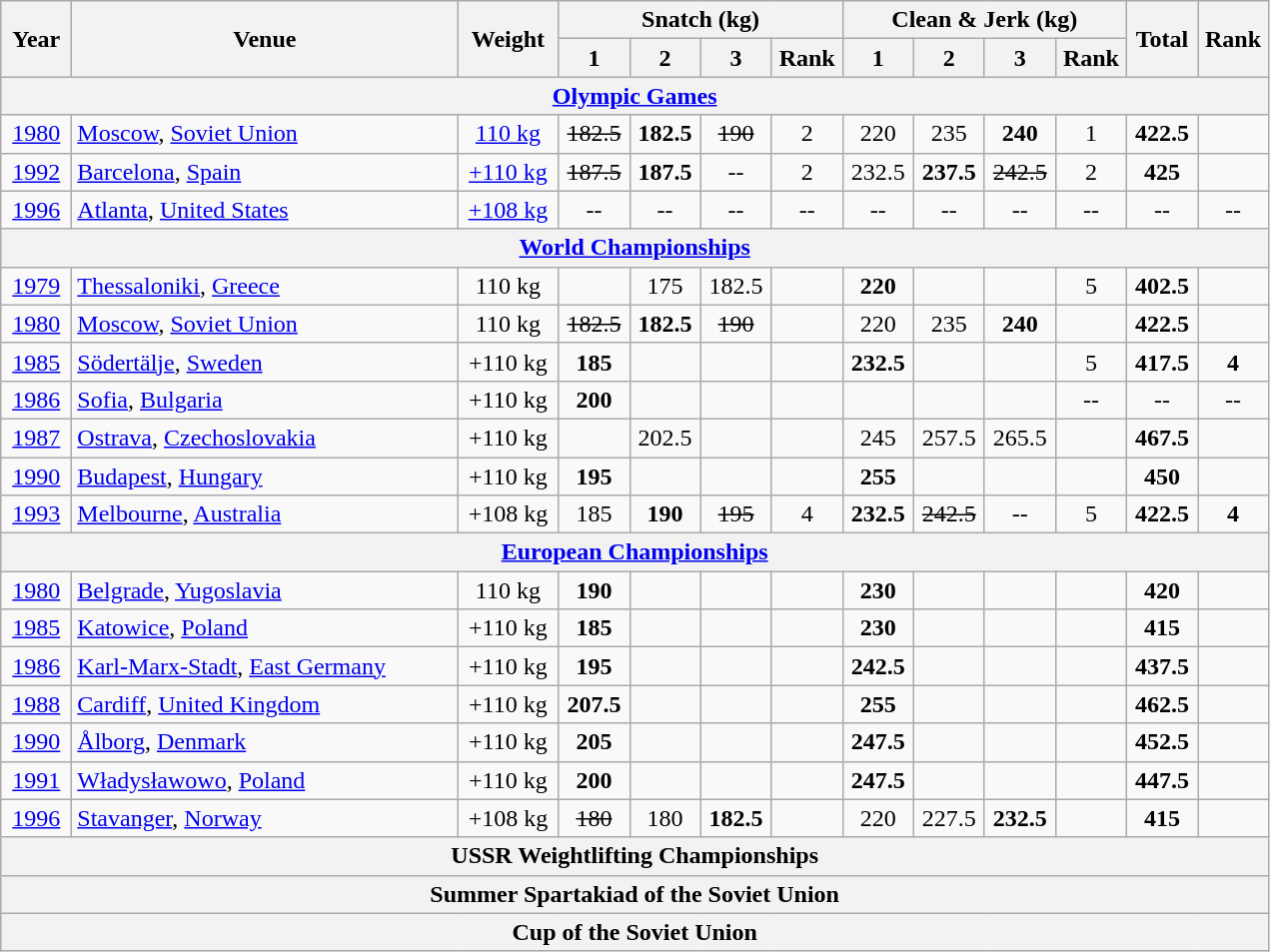<table class = "wikitable" style="text-align:center;">
<tr>
<th rowspan=2 width=40>Year</th>
<th rowspan=2 width=250>Venue</th>
<th rowspan=2 width=60>Weight</th>
<th colspan=4>Snatch (kg)</th>
<th colspan=4>Clean & Jerk (kg)</th>
<th rowspan=2 width=40>Total</th>
<th rowspan=2 width=40>Rank</th>
</tr>
<tr>
<th width=40>1</th>
<th width=40>2</th>
<th width=40>3</th>
<th width=40>Rank</th>
<th width=40>1</th>
<th width=40>2</th>
<th width=40>3</th>
<th width=40>Rank</th>
</tr>
<tr>
<th colspan=13><a href='#'>Olympic Games</a></th>
</tr>
<tr>
<td><a href='#'>1980</a></td>
<td align=left> <a href='#'>Moscow</a>, <a href='#'>Soviet Union</a></td>
<td><a href='#'>110 kg</a></td>
<td><s>182.5</s></td>
<td><strong>182.5</strong></td>
<td><s>190</s></td>
<td>2</td>
<td>220</td>
<td>235</td>
<td><strong>240</strong></td>
<td>1</td>
<td><strong>422.5</strong></td>
<td><strong></strong></td>
</tr>
<tr>
<td><a href='#'>1992</a></td>
<td align=left> <a href='#'>Barcelona</a>, <a href='#'>Spain</a></td>
<td><a href='#'>+110 kg</a></td>
<td><s>187.5</s></td>
<td><strong>187.5</strong></td>
<td>--</td>
<td>2</td>
<td>232.5</td>
<td><strong>237.5</strong></td>
<td><s>242.5</s></td>
<td>2</td>
<td><strong>425</strong></td>
<td><strong></strong></td>
</tr>
<tr>
<td><a href='#'>1996</a></td>
<td align=left> <a href='#'>Atlanta</a>, <a href='#'>United States</a></td>
<td><a href='#'>+108 kg</a></td>
<td>--</td>
<td>--</td>
<td>--</td>
<td>--</td>
<td>--</td>
<td>--</td>
<td>--</td>
<td>--</td>
<td>--</td>
<td>--</td>
</tr>
<tr>
<th colspan=13><a href='#'>World Championships</a></th>
</tr>
<tr>
<td><a href='#'>1979</a></td>
<td align=left> <a href='#'>Thessaloniki</a>, <a href='#'>Greece</a></td>
<td>110 kg</td>
<td></td>
<td>175</td>
<td>182.5</td>
<td><strong></strong></td>
<td><strong>220</strong></td>
<td></td>
<td></td>
<td>5</td>
<td><strong>402.5</strong></td>
<td><strong></strong></td>
</tr>
<tr>
<td><a href='#'>1980</a></td>
<td align=left> <a href='#'>Moscow</a>, <a href='#'>Soviet Union</a></td>
<td>110 kg</td>
<td><s>182.5</s></td>
<td><strong>182.5</strong></td>
<td><s>190</s></td>
<td><strong></strong></td>
<td>220</td>
<td>235</td>
<td><strong>240</strong></td>
<td><strong></strong></td>
<td><strong>422.5</strong></td>
<td><strong></strong></td>
</tr>
<tr>
<td><a href='#'>1985</a></td>
<td align=left> <a href='#'>Södertälje</a>, <a href='#'>Sweden</a></td>
<td>+110 kg</td>
<td><strong>185</strong></td>
<td></td>
<td></td>
<td><strong></strong></td>
<td><strong>232.5</strong></td>
<td></td>
<td></td>
<td>5</td>
<td><strong>417.5</strong></td>
<td><strong>4</strong></td>
</tr>
<tr>
<td><a href='#'>1986</a></td>
<td align=left> <a href='#'>Sofia</a>, <a href='#'>Bulgaria</a></td>
<td>+110 kg</td>
<td><strong>200</strong></td>
<td></td>
<td></td>
<td><strong></strong></td>
<td></td>
<td></td>
<td></td>
<td>--</td>
<td>--</td>
<td>--</td>
</tr>
<tr>
<td><a href='#'>1987</a></td>
<td align=left> <a href='#'>Ostrava</a>, <a href='#'>Czechoslovakia</a></td>
<td>+110 kg</td>
<td></td>
<td>202.5</td>
<td></td>
<td><strong></strong></td>
<td>245</td>
<td>257.5</td>
<td>265.5</td>
<td><strong></strong></td>
<td><strong>467.5</strong></td>
<td><strong></strong></td>
</tr>
<tr>
<td><a href='#'>1990</a></td>
<td align=left> <a href='#'>Budapest</a>, <a href='#'>Hungary</a></td>
<td>+110 kg</td>
<td><strong>195</strong></td>
<td></td>
<td></td>
<td><strong></strong></td>
<td><strong>255</strong></td>
<td></td>
<td></td>
<td><strong></strong></td>
<td><strong>450</strong></td>
<td><strong></strong></td>
</tr>
<tr>
<td><a href='#'>1993</a></td>
<td align=left> <a href='#'>Melbourne</a>, <a href='#'>Australia</a></td>
<td>+108 kg</td>
<td>185</td>
<td><strong>190</strong></td>
<td><s>195</s></td>
<td>4</td>
<td><strong>232.5</strong></td>
<td><s>242.5</s></td>
<td>--</td>
<td>5</td>
<td><strong>422.5</strong></td>
<td><strong>4</strong></td>
</tr>
<tr>
<th colspan=13><a href='#'>European Championships</a></th>
</tr>
<tr>
<td><a href='#'>1980</a></td>
<td align=left> <a href='#'>Belgrade</a>, <a href='#'>Yugoslavia</a></td>
<td>110 kg</td>
<td><strong>190</strong></td>
<td></td>
<td></td>
<td><strong></strong></td>
<td><strong>230</strong></td>
<td></td>
<td></td>
<td><strong></strong></td>
<td><strong>420</strong></td>
<td><strong></strong></td>
</tr>
<tr>
<td><a href='#'>1985</a></td>
<td align=left> <a href='#'>Katowice</a>, <a href='#'>Poland</a></td>
<td>+110 kg</td>
<td><strong>185</strong></td>
<td></td>
<td></td>
<td><strong></strong></td>
<td><strong>230</strong></td>
<td></td>
<td></td>
<td><strong></strong></td>
<td><strong>415</strong></td>
<td><strong></strong></td>
</tr>
<tr>
<td><a href='#'>1986</a></td>
<td align=left> <a href='#'>Karl-Marx-Stadt</a>, <a href='#'>East Germany</a></td>
<td>+110 kg</td>
<td><strong>195</strong></td>
<td></td>
<td></td>
<td><strong></strong></td>
<td><strong>242.5</strong></td>
<td></td>
<td></td>
<td><strong></strong></td>
<td><strong>437.5</strong></td>
<td><strong></strong></td>
</tr>
<tr>
<td><a href='#'>1988</a></td>
<td align=left> <a href='#'>Cardiff</a>, <a href='#'>United Kingdom</a></td>
<td>+110 kg</td>
<td><strong>207.5</strong></td>
<td></td>
<td></td>
<td><strong></strong></td>
<td><strong>255</strong></td>
<td></td>
<td></td>
<td><strong></strong></td>
<td><strong>462.5</strong></td>
<td><strong></strong></td>
</tr>
<tr>
<td><a href='#'>1990</a></td>
<td align=left> <a href='#'>Ålborg</a>, <a href='#'>Denmark</a></td>
<td>+110 kg</td>
<td><strong>205</strong></td>
<td></td>
<td></td>
<td><strong></strong></td>
<td><strong>247.5</strong></td>
<td></td>
<td></td>
<td><strong></strong></td>
<td><strong>452.5</strong></td>
<td><strong></strong></td>
</tr>
<tr>
<td><a href='#'>1991</a></td>
<td align=left> <a href='#'>Władysławowo</a>, <a href='#'>Poland</a></td>
<td>+110 kg</td>
<td><strong>200</strong></td>
<td></td>
<td></td>
<td><strong></strong></td>
<td><strong>247.5</strong></td>
<td></td>
<td></td>
<td><strong></strong></td>
<td><strong>447.5</strong></td>
<td><strong></strong></td>
</tr>
<tr>
<td><a href='#'>1996</a></td>
<td align=left> <a href='#'>Stavanger</a>, <a href='#'>Norway</a></td>
<td>+108 kg</td>
<td><s>180</s></td>
<td>180</td>
<td><strong>182.5</strong></td>
<td><strong></strong></td>
<td>220</td>
<td>227.5</td>
<td><strong>232.5</strong></td>
<td><strong></strong></td>
<td><strong>415</strong></td>
<td><strong></strong></td>
</tr>
<tr>
<th colspan=13>USSR Weightlifting Championships</th>
</tr>
<tr>
<th colspan=13>Summer Spartakiad of the Soviet Union</th>
</tr>
<tr>
<th colspan=13>Cup of the Soviet Union</th>
</tr>
</table>
